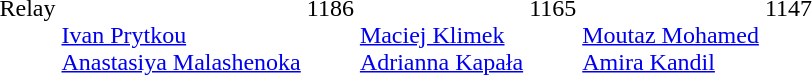<table>
<tr style="vertical-align:top;">
<td>Relay</td>
<td><br><a href='#'>Ivan Prytkou</a><br><a href='#'>Anastasiya Malashenoka</a></td>
<td>1186</td>
<td><br><a href='#'>Maciej Klimek</a><br><a href='#'>Adrianna Kapała</a></td>
<td>1165</td>
<td><br><a href='#'>Moutaz Mohamed</a><br><a href='#'>Amira Kandil</a></td>
<td>1147</td>
</tr>
</table>
